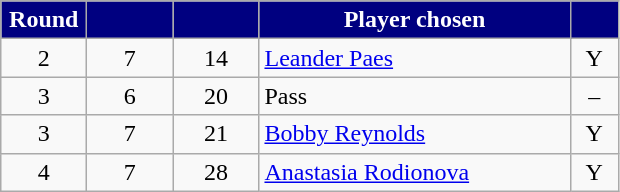<table class="wikitable" style="text-align:left">
<tr>
<th style="background:navy; color:#fff" width="50px">Round</th>
<th style="background:navy; color:#fff" width="50px"></th>
<th style="background:navy; color:#fff" width="50px"></th>
<th style="background:navy; color:#fff" width="200px">Player chosen</th>
<th style="background:navy; color:#fff" width="25px"></th>
</tr>
<tr>
<td style="text-align:center">2</td>
<td style="text-align:center">7</td>
<td style="text-align:center">14</td>
<td><a href='#'>Leander Paes</a></td>
<td style="text-align:center">Y</td>
</tr>
<tr>
<td style="text-align:center">3</td>
<td style="text-align:center">6</td>
<td style="text-align:center">20</td>
<td>Pass</td>
<td style="text-align:center">–</td>
</tr>
<tr>
<td style="text-align:center">3</td>
<td style="text-align:center">7</td>
<td style="text-align:center">21</td>
<td><a href='#'>Bobby Reynolds</a></td>
<td style="text-align:center">Y</td>
</tr>
<tr>
<td style="text-align:center">4</td>
<td style="text-align:center">7</td>
<td style="text-align:center">28</td>
<td><a href='#'>Anastasia Rodionova</a></td>
<td style="text-align:center">Y</td>
</tr>
</table>
